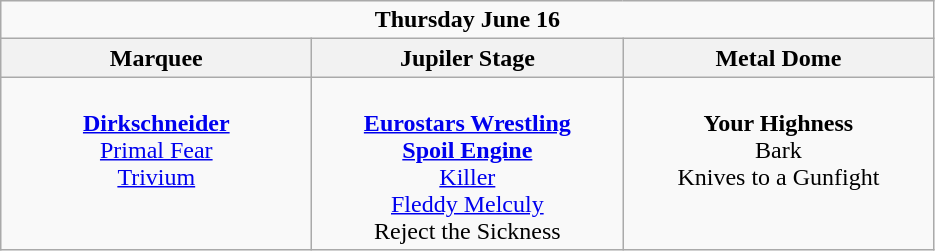<table class="wikitable">
<tr>
<td colspan="3" style="text-align:center;"><strong>Thursday June 16</strong></td>
</tr>
<tr>
<th>Marquee</th>
<th>Jupiler Stage</th>
<th>Metal Dome</th>
</tr>
<tr>
<td style="text-align:center; vertical-align:top; width:200px;"><br><strong><a href='#'>Dirkschneider</a></strong> <br>
<a href='#'>Primal Fear</a> <br>
<a href='#'>Trivium</a></td>
<td style="text-align:center; vertical-align:top; width:200px;"><br><strong><a href='#'>Eurostars Wrestling</a></strong> <br>
<strong><a href='#'>Spoil Engine</a></strong> <br>
<a href='#'>Killer</a> <br>
<a href='#'>Fleddy Melculy</a> <br>
Reject the Sickness</td>
<td style="text-align:center; vertical-align:top; width:200px;"><br><strong>Your Highness</strong> <br>
Bark <br>
Knives to a Gunfight <br></td>
</tr>
</table>
